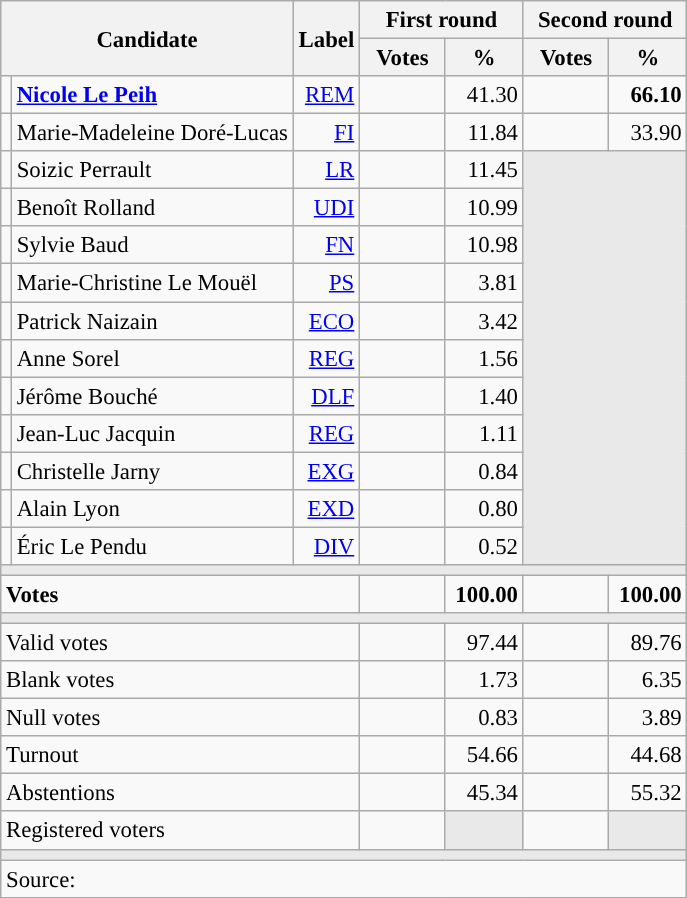<table class="wikitable" style="text-align:right;font-size:95%;">
<tr>
<th rowspan="2" colspan="2">Candidate</th>
<th rowspan="2">Label</th>
<th colspan="2">First round</th>
<th colspan="2">Second round</th>
</tr>
<tr>
<th style="width:50px;">Votes</th>
<th style="width:45px;">%</th>
<th style="width:50px;">Votes</th>
<th style="width:45px;">%</th>
</tr>
<tr>
<td style="color:inherit;background:"></td>
<td style="text-align:left;"><strong><a href='#'>Nicole Le Peih</a></strong></td>
<td><a href='#'>REM</a></td>
<td></td>
<td>41.30</td>
<td><strong></strong></td>
<td><strong>66.10</strong></td>
</tr>
<tr>
<td style="color:inherit;background:"></td>
<td style="text-align:left;">Marie-Madeleine Doré-Lucas</td>
<td><a href='#'>FI</a></td>
<td></td>
<td>11.84</td>
<td></td>
<td>33.90</td>
</tr>
<tr>
<td style="color:inherit;background:"></td>
<td style="text-align:left;">Soizic Perrault</td>
<td><a href='#'>LR</a></td>
<td></td>
<td>11.45</td>
<td colspan="2" rowspan="11" style="background:#E9E9E9;"></td>
</tr>
<tr>
<td style="color:inherit;background:"></td>
<td style="text-align:left;">Benoît Rolland</td>
<td><a href='#'>UDI</a></td>
<td></td>
<td>10.99</td>
</tr>
<tr>
<td style="color:inherit;background:"></td>
<td style="text-align:left;">Sylvie Baud</td>
<td><a href='#'>FN</a></td>
<td></td>
<td>10.98</td>
</tr>
<tr>
<td style="color:inherit;background:"></td>
<td style="text-align:left;">Marie-Christine Le Mouël</td>
<td><a href='#'>PS</a></td>
<td></td>
<td>3.81</td>
</tr>
<tr>
<td style="color:inherit;background:"></td>
<td style="text-align:left;">Patrick Naizain</td>
<td><a href='#'>ECO</a></td>
<td></td>
<td>3.42</td>
</tr>
<tr>
<td style="color:inherit;background:"></td>
<td style="text-align:left;">Anne Sorel</td>
<td><a href='#'>REG</a></td>
<td></td>
<td>1.56</td>
</tr>
<tr>
<td style="color:inherit;background:"></td>
<td style="text-align:left;">Jérôme Bouché</td>
<td><a href='#'>DLF</a></td>
<td></td>
<td>1.40</td>
</tr>
<tr>
<td style="color:inherit;background:"></td>
<td style="text-align:left;">Jean-Luc Jacquin</td>
<td><a href='#'>REG</a></td>
<td></td>
<td>1.11</td>
</tr>
<tr>
<td style="color:inherit;background:"></td>
<td style="text-align:left;">Christelle Jarny</td>
<td><a href='#'>EXG</a></td>
<td></td>
<td>0.84</td>
</tr>
<tr>
<td style="color:inherit;background:"></td>
<td style="text-align:left;">Alain Lyon</td>
<td><a href='#'>EXD</a></td>
<td></td>
<td>0.80</td>
</tr>
<tr>
<td style="color:inherit;background:"></td>
<td style="text-align:left;">Éric Le Pendu</td>
<td><a href='#'>DIV</a></td>
<td></td>
<td>0.52</td>
</tr>
<tr>
<td colspan="7" style="background:#E9E9E9;"></td>
</tr>
<tr style="font-weight:bold;">
<td colspan="3" style="text-align:left;">Votes</td>
<td></td>
<td>100.00</td>
<td></td>
<td>100.00</td>
</tr>
<tr>
<td colspan="7" style="background:#E9E9E9;"></td>
</tr>
<tr>
<td colspan="3" style="text-align:left;">Valid votes</td>
<td></td>
<td>97.44</td>
<td></td>
<td>89.76</td>
</tr>
<tr>
<td colspan="3" style="text-align:left;">Blank votes</td>
<td></td>
<td>1.73</td>
<td></td>
<td>6.35</td>
</tr>
<tr>
<td colspan="3" style="text-align:left;">Null votes</td>
<td></td>
<td>0.83</td>
<td></td>
<td>3.89</td>
</tr>
<tr>
<td colspan="3" style="text-align:left;">Turnout</td>
<td></td>
<td>54.66</td>
<td></td>
<td>44.68</td>
</tr>
<tr>
<td colspan="3" style="text-align:left;">Abstentions</td>
<td></td>
<td>45.34</td>
<td></td>
<td>55.32</td>
</tr>
<tr>
<td colspan="3" style="text-align:left;">Registered voters</td>
<td></td>
<td style="background:#E9E9E9;"></td>
<td></td>
<td style="background:#E9E9E9;"></td>
</tr>
<tr>
<td colspan="7" style="background:#E9E9E9;"></td>
</tr>
<tr>
<td colspan="7" style="text-align:left;">Source: </td>
</tr>
</table>
